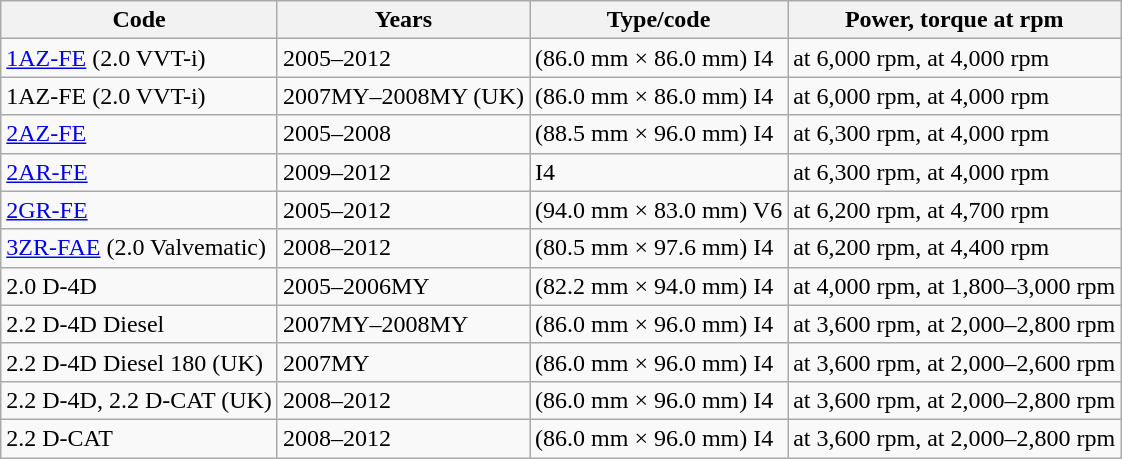<table class="wikitable">
<tr>
<th>Code</th>
<th>Years</th>
<th>Type/code</th>
<th>Power, torque at rpm</th>
</tr>
<tr>
<td><a href='#'>1AZ-FE</a> (2.0 VVT-i)</td>
<td>2005–2012</td>
<td> (86.0 mm × 86.0 mm) I4</td>
<td> at 6,000 rpm,  at 4,000 rpm</td>
</tr>
<tr>
<td>1AZ-FE (2.0 VVT-i)</td>
<td>2007MY–2008MY (UK)</td>
<td> (86.0 mm × 86.0 mm) I4</td>
<td> at 6,000 rpm,  at 4,000 rpm</td>
</tr>
<tr>
<td><a href='#'>2AZ-FE</a></td>
<td>2005–2008</td>
<td> (88.5 mm × 96.0 mm) I4</td>
<td> at 6,300 rpm,  at 4,000 rpm</td>
</tr>
<tr>
<td><a href='#'>2AR-FE</a></td>
<td>2009–2012</td>
<td> I4</td>
<td> at 6,300 rpm,  at 4,000 rpm</td>
</tr>
<tr>
<td><a href='#'>2GR-FE</a></td>
<td>2005–2012</td>
<td> (94.0 mm × 83.0 mm) V6</td>
<td> at 6,200 rpm,  at 4,700 rpm</td>
</tr>
<tr>
<td><a href='#'>3ZR-FAE</a> (2.0 Valvematic)</td>
<td>2008–2012</td>
<td> (80.5 mm × 97.6 mm) I4</td>
<td> at 6,200 rpm,  at 4,400 rpm</td>
</tr>
<tr>
<td>2.0 D-4D</td>
<td>2005–2006MY</td>
<td> (82.2 mm × 94.0 mm) I4</td>
<td> at 4,000 rpm,  at 1,800–3,000 rpm</td>
</tr>
<tr>
<td>2.2 D-4D Diesel</td>
<td>2007MY–2008MY</td>
<td> (86.0 mm × 96.0 mm) I4</td>
<td> at 3,600 rpm,  at 2,000–2,800 rpm</td>
</tr>
<tr>
<td>2.2 D-4D Diesel 180 (UK)</td>
<td>2007MY</td>
<td> (86.0 mm × 96.0 mm) I4</td>
<td> at 3,600 rpm,  at 2,000–2,600 rpm</td>
</tr>
<tr>
<td>2.2 D-4D, 2.2 D-CAT (UK)</td>
<td>2008–2012</td>
<td> (86.0 mm × 96.0 mm) I4</td>
<td> at 3,600 rpm,  at 2,000–2,800 rpm</td>
</tr>
<tr>
<td>2.2 D-CAT</td>
<td>2008–2012</td>
<td> (86.0 mm × 96.0 mm) I4</td>
<td> at 3,600 rpm,  at 2,000–2,800 rpm</td>
</tr>
</table>
